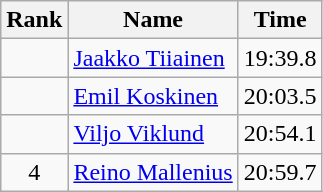<table class="wikitable" style="text-align:center">
<tr>
<th>Rank</th>
<th>Name</th>
<th>Time</th>
</tr>
<tr>
<td></td>
<td align=left><a href='#'>Jaakko Tiiainen</a></td>
<td>19:39.8</td>
</tr>
<tr>
<td></td>
<td align=left><a href='#'>Emil Koskinen</a></td>
<td>20:03.5</td>
</tr>
<tr>
<td></td>
<td align=left><a href='#'>Viljo Viklund</a></td>
<td>20:54.1</td>
</tr>
<tr>
<td>4</td>
<td align=left><a href='#'>Reino Mallenius</a></td>
<td>20:59.7</td>
</tr>
</table>
